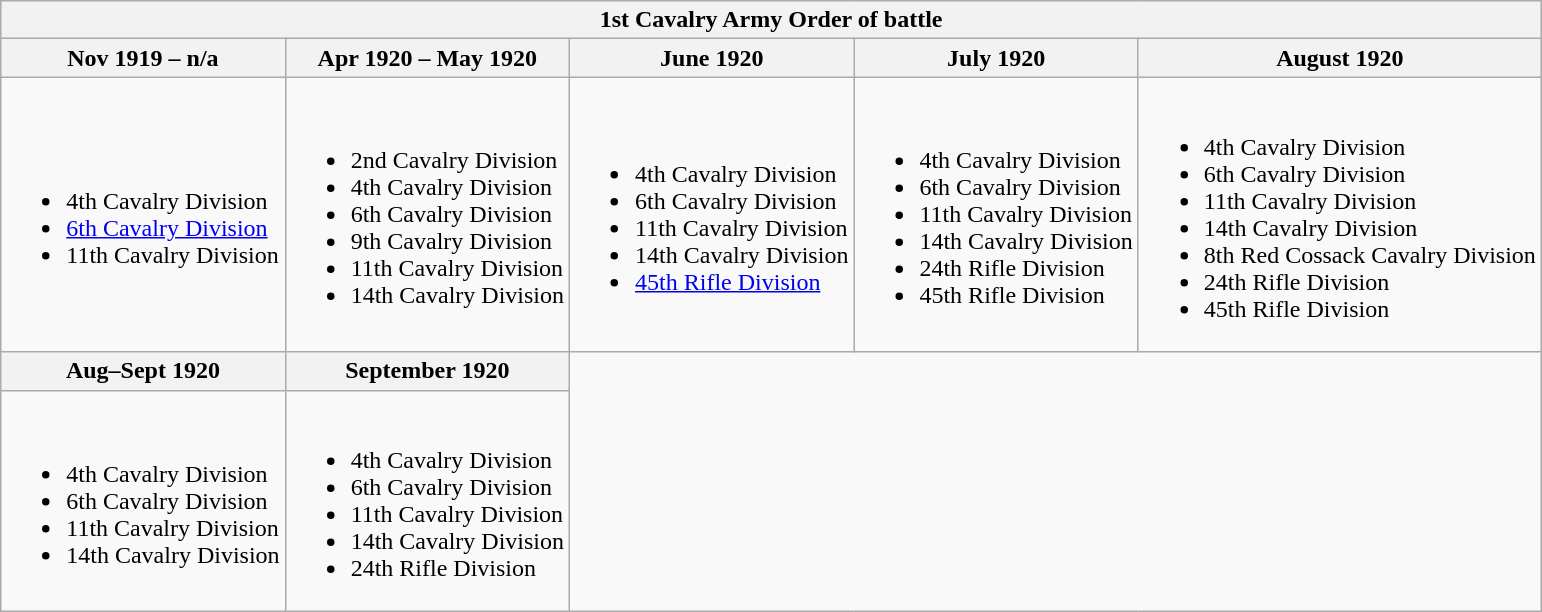<table class="wikitable">
<tr>
<th colspan="5">1st Cavalry Army Order of battle</th>
</tr>
<tr>
<th>Nov 1919 – n/a</th>
<th>Apr 1920 – May 1920</th>
<th>June 1920</th>
<th>July 1920</th>
<th>August 1920</th>
</tr>
<tr>
<td><br><ul><li>4th Cavalry Division</li><li><a href='#'>6th Cavalry Division</a></li><li>11th Cavalry Division</li></ul></td>
<td><br><ul><li>2nd Cavalry Division</li><li>4th Cavalry Division</li><li>6th Cavalry Division</li><li>9th Cavalry Division</li><li>11th Cavalry Division</li><li>14th Cavalry Division</li></ul></td>
<td><br><ul><li>4th Cavalry Division</li><li>6th Cavalry Division</li><li>11th Cavalry Division</li><li>14th Cavalry Division</li><li><a href='#'>45th Rifle Division</a></li></ul></td>
<td><br><ul><li>4th Cavalry Division</li><li>6th Cavalry Division</li><li>11th Cavalry Division</li><li>14th Cavalry Division</li><li>24th Rifle Division</li><li>45th Rifle Division</li></ul></td>
<td><br><ul><li>4th Cavalry Division</li><li>6th Cavalry Division</li><li>11th Cavalry Division</li><li>14th Cavalry Division</li><li>8th Red Cossack Cavalry Division</li><li>24th Rifle Division</li><li>45th Rifle Division</li></ul></td>
</tr>
<tr>
<th>Aug–Sept 1920</th>
<th>September 1920</th>
<td colspan="3" rowspan="2"></td>
</tr>
<tr>
<td><br><ul><li>4th Cavalry Division</li><li>6th Cavalry Division</li><li>11th Cavalry Division</li><li>14th Cavalry Division</li></ul></td>
<td><br><ul><li>4th Cavalry Division</li><li>6th Cavalry Division</li><li>11th Cavalry Division</li><li>14th Cavalry Division</li><li>24th Rifle Division</li></ul></td>
</tr>
</table>
